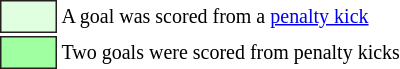<table style="font-size: smaller;">
<tr>
<td style="padding:0 .6em; height:1.5em; background:#e0ffe0; border:solid 1px #242020; width:1.5em; margin:.25em .9em .25em .25em; vertical-align:top;"></td>
<td>A goal was scored from a <a href='#'>penalty kick</a></td>
</tr>
<tr>
<td style="padding:0 .6em; height:1.5em; background:#a0ffa0; border:solid 1px #242020; width:1.5em; margin:.25em .9em .25em .25em; vertical-align:top;"></td>
<td>Two goals were scored from penalty kicks</td>
</tr>
<tr>
</tr>
</table>
